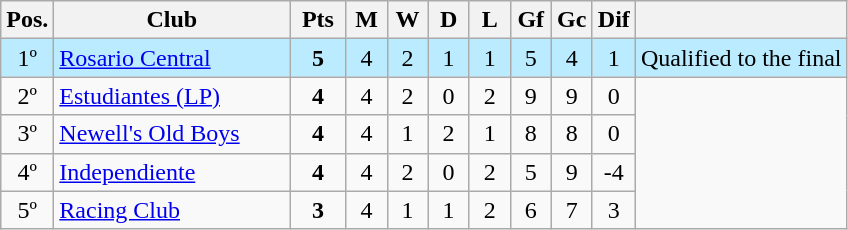<table class= "wikitable">
<tr>
<th width=20px>Pos.</th>
<th width=150px>Club</th>
<th width=30px>Pts</th>
<th width=20px>M</th>
<th width=20px>W</th>
<th width=20px>D</th>
<th width=20px>L</th>
<th width=20px>Gf</th>
<th width=20px>Gc</th>
<th width=20px>Dif</th>
<th></th>
</tr>
<tr align=center bgcolor= #bbebff>
<td>1º</td>
<td align=left> <a href='#'>Rosario Central</a></td>
<td><strong>5</strong></td>
<td>4</td>
<td>2</td>
<td>1</td>
<td>1</td>
<td>5</td>
<td>4</td>
<td>1</td>
<td>Qualified to the final</td>
</tr>
<tr align=center>
<td>2º</td>
<td align=left> <a href='#'>Estudiantes (LP)</a></td>
<td><strong>4</strong></td>
<td>4</td>
<td>2</td>
<td>0</td>
<td>2</td>
<td>9</td>
<td>9</td>
<td>0</td>
</tr>
<tr align=center>
<td>3º</td>
<td align=left> <a href='#'>Newell's Old Boys</a></td>
<td><strong>4</strong></td>
<td>4</td>
<td>1</td>
<td>2</td>
<td>1</td>
<td>8</td>
<td>8</td>
<td>0</td>
</tr>
<tr align=center>
<td>4º</td>
<td align=left> <a href='#'>Independiente</a></td>
<td><strong>4</strong></td>
<td>4</td>
<td>2</td>
<td>0</td>
<td>2</td>
<td>5</td>
<td>9</td>
<td>-4</td>
</tr>
<tr align=center>
<td>5º</td>
<td align=left> <a href='#'>Racing Club</a></td>
<td><strong>3</strong></td>
<td>4</td>
<td>1</td>
<td>1</td>
<td>2</td>
<td>6</td>
<td>7</td>
<td>3</td>
</tr>
</table>
